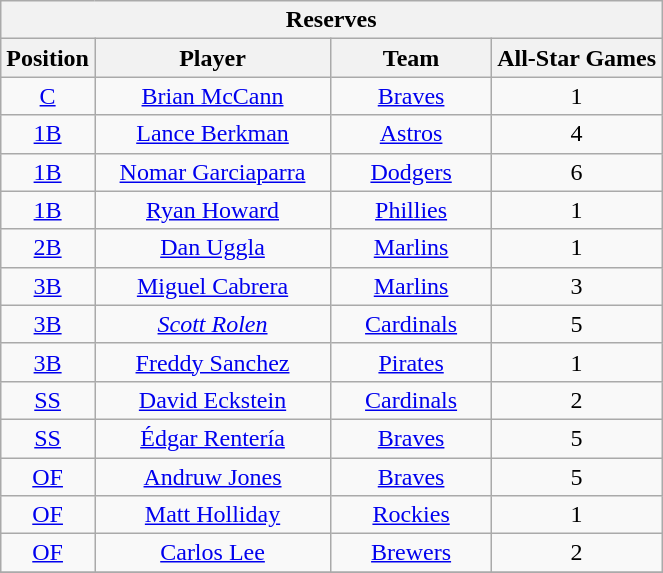<table class="wikitable" style="font-size: 100%; text-align:right;">
<tr>
<th colspan="4">Reserves</th>
</tr>
<tr>
<th>Position</th>
<th width="150">Player</th>
<th width="100">Team</th>
<th>All-Star Games</th>
</tr>
<tr>
<td align="center"><a href='#'>C</a></td>
<td align="center"><a href='#'>Brian McCann</a></td>
<td align="center"><a href='#'>Braves</a></td>
<td align="center">1</td>
</tr>
<tr>
<td align="center"><a href='#'>1B</a></td>
<td align="center"><a href='#'>Lance Berkman</a></td>
<td align="center"><a href='#'>Astros</a></td>
<td align="center">4</td>
</tr>
<tr>
<td align="center"><a href='#'>1B</a></td>
<td align="center"><a href='#'>Nomar Garciaparra</a></td>
<td align="center"><a href='#'>Dodgers</a></td>
<td align="center">6</td>
</tr>
<tr>
<td align="center"><a href='#'>1B</a></td>
<td align="center"><a href='#'>Ryan Howard</a></td>
<td align="center"><a href='#'>Phillies</a></td>
<td align="center">1</td>
</tr>
<tr>
<td align="center"><a href='#'>2B</a></td>
<td align="center"><a href='#'>Dan Uggla</a></td>
<td align="center"><a href='#'>Marlins</a></td>
<td align="center">1</td>
</tr>
<tr>
<td align="center"><a href='#'>3B</a></td>
<td align="center"><a href='#'>Miguel Cabrera</a></td>
<td align="center"><a href='#'>Marlins</a></td>
<td align="center">3</td>
</tr>
<tr>
<td align="center"><a href='#'>3B</a></td>
<td align="center"><em><a href='#'>Scott Rolen</a></em></td>
<td align="center"><a href='#'>Cardinals</a></td>
<td align="center">5</td>
</tr>
<tr>
<td align="center"><a href='#'>3B</a></td>
<td align="center"><a href='#'>Freddy Sanchez</a></td>
<td align="center"><a href='#'>Pirates</a></td>
<td align="center">1</td>
</tr>
<tr>
<td align="center"><a href='#'>SS</a></td>
<td align="center"><a href='#'>David Eckstein</a></td>
<td align="center"><a href='#'>Cardinals</a></td>
<td align="center">2</td>
</tr>
<tr>
<td align="center"><a href='#'>SS</a></td>
<td align="center"><a href='#'>Édgar Rentería</a></td>
<td align="center"><a href='#'>Braves</a></td>
<td align="center">5</td>
</tr>
<tr>
<td align="center"><a href='#'>OF</a></td>
<td align="center"><a href='#'>Andruw Jones</a></td>
<td align="center"><a href='#'>Braves</a></td>
<td align="center">5</td>
</tr>
<tr>
<td align="center"><a href='#'>OF</a></td>
<td align="center"><a href='#'>Matt Holliday</a></td>
<td align="center"><a href='#'>Rockies</a></td>
<td align="center">1</td>
</tr>
<tr>
<td align="center"><a href='#'>OF</a></td>
<td align="center"><a href='#'>Carlos Lee</a></td>
<td align="center"><a href='#'>Brewers</a></td>
<td align="center">2</td>
</tr>
<tr>
</tr>
</table>
